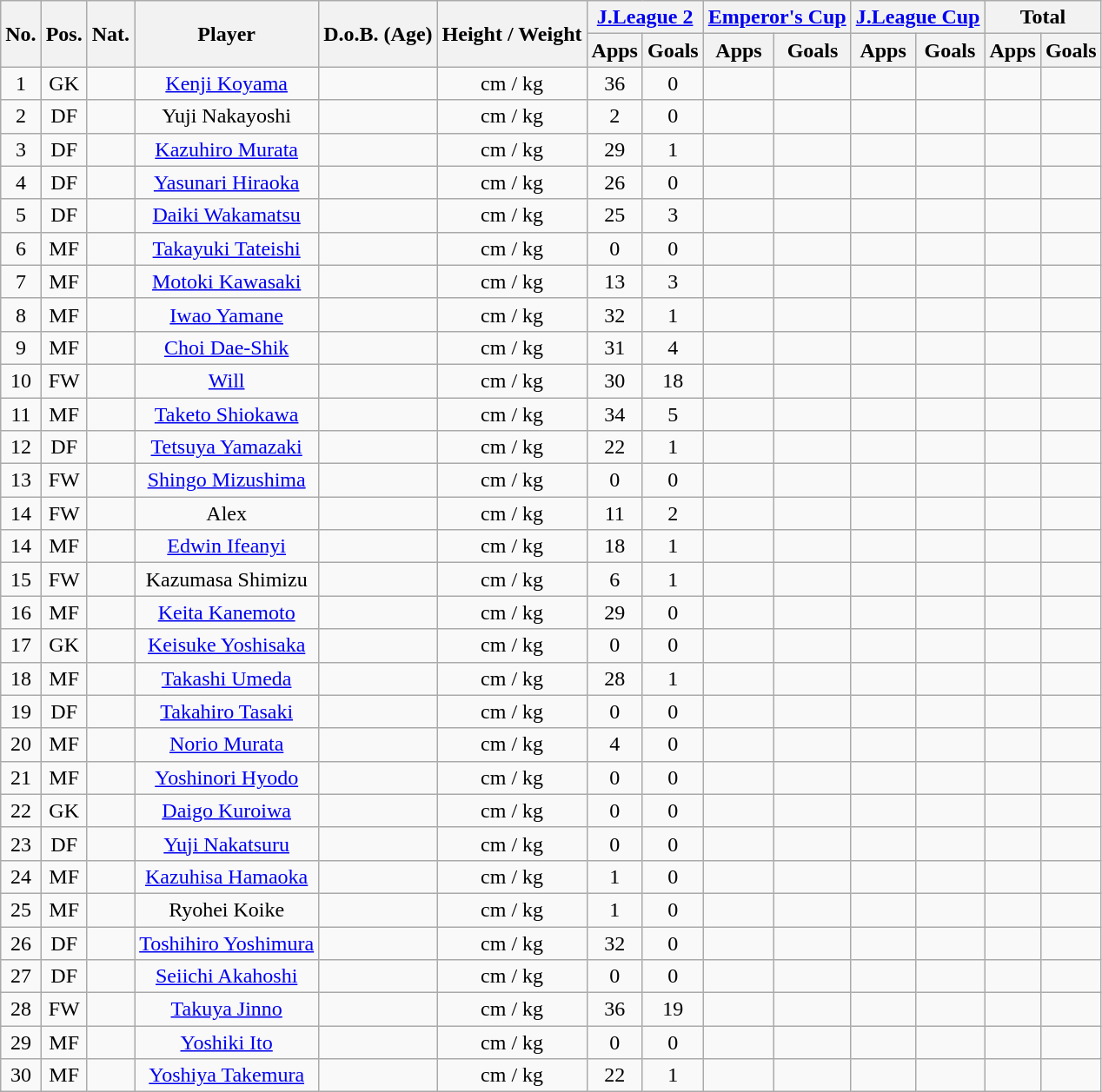<table class="wikitable" style="text-align:center;">
<tr>
<th rowspan="2">No.</th>
<th rowspan="2">Pos.</th>
<th rowspan="2">Nat.</th>
<th rowspan="2">Player</th>
<th rowspan="2">D.o.B. (Age)</th>
<th rowspan="2">Height / Weight</th>
<th colspan="2"><a href='#'>J.League 2</a></th>
<th colspan="2"><a href='#'>Emperor's Cup</a></th>
<th colspan="2"><a href='#'>J.League Cup</a></th>
<th colspan="2">Total</th>
</tr>
<tr>
<th>Apps</th>
<th>Goals</th>
<th>Apps</th>
<th>Goals</th>
<th>Apps</th>
<th>Goals</th>
<th>Apps</th>
<th>Goals</th>
</tr>
<tr>
<td>1</td>
<td>GK</td>
<td></td>
<td><a href='#'>Kenji Koyama</a></td>
<td></td>
<td>cm / kg</td>
<td>36</td>
<td>0</td>
<td></td>
<td></td>
<td></td>
<td></td>
<td></td>
<td></td>
</tr>
<tr>
<td>2</td>
<td>DF</td>
<td></td>
<td>Yuji Nakayoshi</td>
<td></td>
<td>cm / kg</td>
<td>2</td>
<td>0</td>
<td></td>
<td></td>
<td></td>
<td></td>
<td></td>
<td></td>
</tr>
<tr>
<td>3</td>
<td>DF</td>
<td></td>
<td><a href='#'>Kazuhiro Murata</a></td>
<td></td>
<td>cm / kg</td>
<td>29</td>
<td>1</td>
<td></td>
<td></td>
<td></td>
<td></td>
<td></td>
<td></td>
</tr>
<tr>
<td>4</td>
<td>DF</td>
<td></td>
<td><a href='#'>Yasunari Hiraoka</a></td>
<td></td>
<td>cm / kg</td>
<td>26</td>
<td>0</td>
<td></td>
<td></td>
<td></td>
<td></td>
<td></td>
<td></td>
</tr>
<tr>
<td>5</td>
<td>DF</td>
<td></td>
<td><a href='#'>Daiki Wakamatsu</a></td>
<td></td>
<td>cm / kg</td>
<td>25</td>
<td>3</td>
<td></td>
<td></td>
<td></td>
<td></td>
<td></td>
<td></td>
</tr>
<tr>
<td>6</td>
<td>MF</td>
<td></td>
<td><a href='#'>Takayuki Tateishi</a></td>
<td></td>
<td>cm / kg</td>
<td>0</td>
<td>0</td>
<td></td>
<td></td>
<td></td>
<td></td>
<td></td>
<td></td>
</tr>
<tr>
<td>7</td>
<td>MF</td>
<td></td>
<td><a href='#'>Motoki Kawasaki</a></td>
<td></td>
<td>cm / kg</td>
<td>13</td>
<td>3</td>
<td></td>
<td></td>
<td></td>
<td></td>
<td></td>
<td></td>
</tr>
<tr>
<td>8</td>
<td>MF</td>
<td></td>
<td><a href='#'>Iwao Yamane</a></td>
<td></td>
<td>cm / kg</td>
<td>32</td>
<td>1</td>
<td></td>
<td></td>
<td></td>
<td></td>
<td></td>
<td></td>
</tr>
<tr>
<td>9</td>
<td>MF</td>
<td></td>
<td><a href='#'>Choi Dae-Shik</a></td>
<td></td>
<td>cm / kg</td>
<td>31</td>
<td>4</td>
<td></td>
<td></td>
<td></td>
<td></td>
<td></td>
<td></td>
</tr>
<tr>
<td>10</td>
<td>FW</td>
<td></td>
<td><a href='#'>Will</a></td>
<td></td>
<td>cm / kg</td>
<td>30</td>
<td>18</td>
<td></td>
<td></td>
<td></td>
<td></td>
<td></td>
<td></td>
</tr>
<tr>
<td>11</td>
<td>MF</td>
<td></td>
<td><a href='#'>Taketo Shiokawa</a></td>
<td></td>
<td>cm / kg</td>
<td>34</td>
<td>5</td>
<td></td>
<td></td>
<td></td>
<td></td>
<td></td>
<td></td>
</tr>
<tr>
<td>12</td>
<td>DF</td>
<td></td>
<td><a href='#'>Tetsuya Yamazaki</a></td>
<td></td>
<td>cm / kg</td>
<td>22</td>
<td>1</td>
<td></td>
<td></td>
<td></td>
<td></td>
<td></td>
<td></td>
</tr>
<tr>
<td>13</td>
<td>FW</td>
<td></td>
<td><a href='#'>Shingo Mizushima</a></td>
<td></td>
<td>cm / kg</td>
<td>0</td>
<td>0</td>
<td></td>
<td></td>
<td></td>
<td></td>
<td></td>
<td></td>
</tr>
<tr>
<td>14</td>
<td>FW</td>
<td></td>
<td>Alex</td>
<td></td>
<td>cm / kg</td>
<td>11</td>
<td>2</td>
<td></td>
<td></td>
<td></td>
<td></td>
<td></td>
<td></td>
</tr>
<tr>
<td>14</td>
<td>MF</td>
<td></td>
<td><a href='#'>Edwin Ifeanyi</a></td>
<td></td>
<td>cm / kg</td>
<td>18</td>
<td>1</td>
<td></td>
<td></td>
<td></td>
<td></td>
<td></td>
<td></td>
</tr>
<tr>
<td>15</td>
<td>FW</td>
<td></td>
<td>Kazumasa Shimizu</td>
<td></td>
<td>cm / kg</td>
<td>6</td>
<td>1</td>
<td></td>
<td></td>
<td></td>
<td></td>
<td></td>
<td></td>
</tr>
<tr>
<td>16</td>
<td>MF</td>
<td></td>
<td><a href='#'>Keita Kanemoto</a></td>
<td></td>
<td>cm / kg</td>
<td>29</td>
<td>0</td>
<td></td>
<td></td>
<td></td>
<td></td>
<td></td>
<td></td>
</tr>
<tr>
<td>17</td>
<td>GK</td>
<td></td>
<td><a href='#'>Keisuke Yoshisaka</a></td>
<td></td>
<td>cm / kg</td>
<td>0</td>
<td>0</td>
<td></td>
<td></td>
<td></td>
<td></td>
<td></td>
<td></td>
</tr>
<tr>
<td>18</td>
<td>MF</td>
<td></td>
<td><a href='#'>Takashi Umeda</a></td>
<td></td>
<td>cm / kg</td>
<td>28</td>
<td>1</td>
<td></td>
<td></td>
<td></td>
<td></td>
<td></td>
<td></td>
</tr>
<tr>
<td>19</td>
<td>DF</td>
<td></td>
<td><a href='#'>Takahiro Tasaki</a></td>
<td></td>
<td>cm / kg</td>
<td>0</td>
<td>0</td>
<td></td>
<td></td>
<td></td>
<td></td>
<td></td>
<td></td>
</tr>
<tr>
<td>20</td>
<td>MF</td>
<td></td>
<td><a href='#'>Norio Murata</a></td>
<td></td>
<td>cm / kg</td>
<td>4</td>
<td>0</td>
<td></td>
<td></td>
<td></td>
<td></td>
<td></td>
<td></td>
</tr>
<tr>
<td>21</td>
<td>MF</td>
<td></td>
<td><a href='#'>Yoshinori Hyodo</a></td>
<td></td>
<td>cm / kg</td>
<td>0</td>
<td>0</td>
<td></td>
<td></td>
<td></td>
<td></td>
<td></td>
<td></td>
</tr>
<tr>
<td>22</td>
<td>GK</td>
<td></td>
<td><a href='#'>Daigo Kuroiwa</a></td>
<td></td>
<td>cm / kg</td>
<td>0</td>
<td>0</td>
<td></td>
<td></td>
<td></td>
<td></td>
<td></td>
<td></td>
</tr>
<tr>
<td>23</td>
<td>DF</td>
<td></td>
<td><a href='#'>Yuji Nakatsuru</a></td>
<td></td>
<td>cm / kg</td>
<td>0</td>
<td>0</td>
<td></td>
<td></td>
<td></td>
<td></td>
<td></td>
<td></td>
</tr>
<tr>
<td>24</td>
<td>MF</td>
<td></td>
<td><a href='#'>Kazuhisa Hamaoka</a></td>
<td></td>
<td>cm / kg</td>
<td>1</td>
<td>0</td>
<td></td>
<td></td>
<td></td>
<td></td>
<td></td>
<td></td>
</tr>
<tr>
<td>25</td>
<td>MF</td>
<td></td>
<td>Ryohei Koike</td>
<td></td>
<td>cm / kg</td>
<td>1</td>
<td>0</td>
<td></td>
<td></td>
<td></td>
<td></td>
<td></td>
<td></td>
</tr>
<tr>
<td>26</td>
<td>DF</td>
<td></td>
<td><a href='#'>Toshihiro Yoshimura</a></td>
<td></td>
<td>cm / kg</td>
<td>32</td>
<td>0</td>
<td></td>
<td></td>
<td></td>
<td></td>
<td></td>
<td></td>
</tr>
<tr>
<td>27</td>
<td>DF</td>
<td></td>
<td><a href='#'>Seiichi Akahoshi</a></td>
<td></td>
<td>cm / kg</td>
<td>0</td>
<td>0</td>
<td></td>
<td></td>
<td></td>
<td></td>
<td></td>
<td></td>
</tr>
<tr>
<td>28</td>
<td>FW</td>
<td></td>
<td><a href='#'>Takuya Jinno</a></td>
<td></td>
<td>cm / kg</td>
<td>36</td>
<td>19</td>
<td></td>
<td></td>
<td></td>
<td></td>
<td></td>
<td></td>
</tr>
<tr>
<td>29</td>
<td>MF</td>
<td></td>
<td><a href='#'>Yoshiki Ito</a></td>
<td></td>
<td>cm / kg</td>
<td>0</td>
<td>0</td>
<td></td>
<td></td>
<td></td>
<td></td>
<td></td>
<td></td>
</tr>
<tr>
<td>30</td>
<td>MF</td>
<td></td>
<td><a href='#'>Yoshiya Takemura</a></td>
<td></td>
<td>cm / kg</td>
<td>22</td>
<td>1</td>
<td></td>
<td></td>
<td></td>
<td></td>
<td></td>
<td></td>
</tr>
</table>
